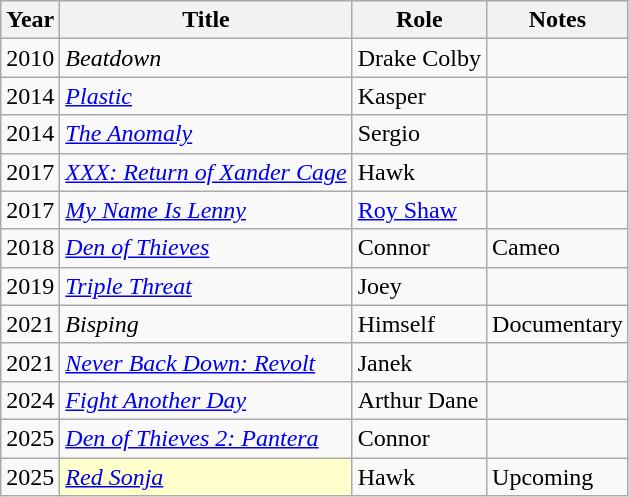<table class="wikitable sortable">
<tr>
<th>Year</th>
<th>Title</th>
<th>Role</th>
<th>Notes</th>
</tr>
<tr>
<td>2010</td>
<td><em>Beatdown</em></td>
<td>Drake Colby</td>
<td></td>
</tr>
<tr>
<td>2014</td>
<td><em><a href='#'>Plastic</a></em></td>
<td>Kasper</td>
<td></td>
</tr>
<tr>
<td>2014</td>
<td><em><a href='#'>The Anomaly</a></em></td>
<td>Sergio</td>
<td></td>
</tr>
<tr>
<td>2017</td>
<td><em><a href='#'>XXX: Return of Xander Cage</a></em></td>
<td>Hawk</td>
<td></td>
</tr>
<tr>
<td>2017</td>
<td><em><a href='#'>My Name Is Lenny</a></em></td>
<td><a href='#'>Roy Shaw</a></td>
<td></td>
</tr>
<tr>
<td>2018</td>
<td><em><a href='#'>Den of Thieves</a></em></td>
<td>Connor</td>
<td>Cameo</td>
</tr>
<tr>
<td>2019</td>
<td><em><a href='#'>Triple Threat</a></em></td>
<td>Joey</td>
<td></td>
</tr>
<tr>
<td>2021</td>
<td><em>Bisping</em></td>
<td>Himself</td>
<td>Documentary</td>
</tr>
<tr>
<td>2021</td>
<td><em><a href='#'>Never Back Down: Revolt</a></em></td>
<td>Janek</td>
<td></td>
</tr>
<tr>
<td>2024</td>
<td><em><a href='#'>Fight Another Day</a></em></td>
<td>Arthur Dane</td>
<td></td>
</tr>
<tr>
<td>2025</td>
<td><em><a href='#'>Den of Thieves 2: Pantera</a></em></td>
<td>Connor</td>
<td></td>
</tr>
<tr>
<td>2025</td>
<td style="background:#FFFFCC;"><em><a href='#'>Red Sonja</a></em> </td>
<td>Hawk</td>
<td>Upcoming</td>
</tr>
</table>
